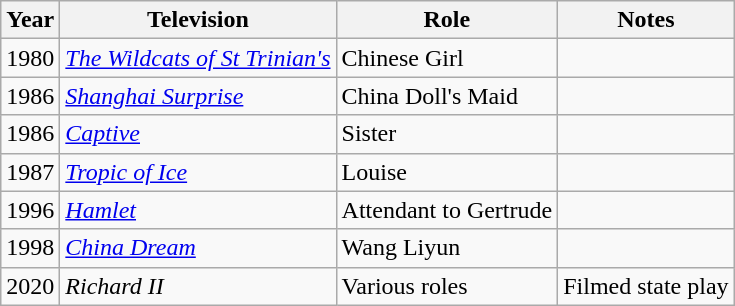<table class="wikitable sortable">
<tr>
<th>Year</th>
<th>Television</th>
<th>Role</th>
<th>Notes</th>
</tr>
<tr>
<td>1980</td>
<td><em><a href='#'>The Wildcats of St Trinian's</a></em></td>
<td>Chinese Girl</td>
<td></td>
</tr>
<tr>
<td>1986</td>
<td><em><a href='#'>Shanghai Surprise</a></em></td>
<td>China Doll's Maid</td>
<td></td>
</tr>
<tr>
<td>1986</td>
<td><a href='#'><em>Captive</em></a></td>
<td>Sister</td>
<td></td>
</tr>
<tr>
<td>1987</td>
<td><em><a href='#'>Tropic of Ice</a></em></td>
<td>Louise</td>
<td></td>
</tr>
<tr>
<td>1996</td>
<td><a href='#'><em>Hamlet</em></a></td>
<td>Attendant to Gertrude</td>
<td></td>
</tr>
<tr>
<td>1998</td>
<td><em><a href='#'>China Dream</a></em></td>
<td>Wang Liyun</td>
<td></td>
</tr>
<tr>
<td>2020</td>
<td><em>Richard II</em></td>
<td>Various roles</td>
<td>Filmed state play</td>
</tr>
</table>
